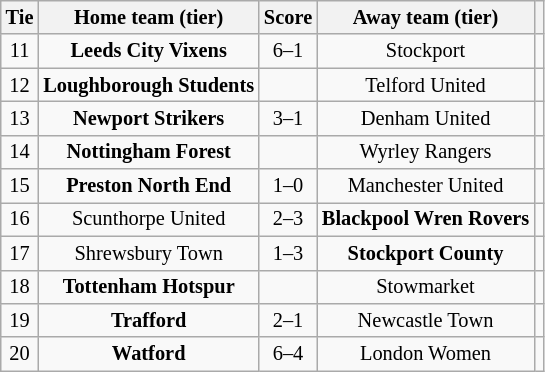<table class="wikitable" style="text-align:center; font-size:85%">
<tr>
<th>Tie</th>
<th>Home team (tier)</th>
<th>Score</th>
<th>Away team (tier)</th>
<th></th>
</tr>
<tr>
<td align="center">11</td>
<td><strong>Leeds City Vixens</strong></td>
<td align="center">6–1</td>
<td>Stockport</td>
<td></td>
</tr>
<tr>
<td align="center">12</td>
<td><strong>Loughborough Students</strong></td>
<td align="center"></td>
<td>Telford United</td>
<td></td>
</tr>
<tr>
<td align="center">13</td>
<td><strong>Newport Strikers</strong></td>
<td align="center">3–1</td>
<td>Denham United</td>
<td></td>
</tr>
<tr>
<td align="center">14</td>
<td><strong>Nottingham Forest</strong></td>
<td align="center"></td>
<td>Wyrley Rangers</td>
<td></td>
</tr>
<tr>
<td align="center">15</td>
<td><strong>Preston North End</strong></td>
<td align="center">1–0</td>
<td>Manchester United</td>
<td></td>
</tr>
<tr>
<td align="center">16</td>
<td>Scunthorpe United</td>
<td align="center">2–3</td>
<td><strong>Blackpool Wren Rovers</strong></td>
<td></td>
</tr>
<tr>
<td align="center">17</td>
<td>Shrewsbury Town</td>
<td align="center">1–3</td>
<td><strong>Stockport County</strong></td>
<td></td>
</tr>
<tr>
<td align="center">18</td>
<td><strong>Tottenham Hotspur</strong></td>
<td align="center"></td>
<td>Stowmarket</td>
<td></td>
</tr>
<tr>
<td align="center">19</td>
<td><strong>Trafford</strong></td>
<td align="center">2–1</td>
<td>Newcastle Town</td>
<td></td>
</tr>
<tr>
<td align="center">20</td>
<td><strong>Watford</strong></td>
<td align="center">6–4 </td>
<td>London Women</td>
<td></td>
</tr>
</table>
